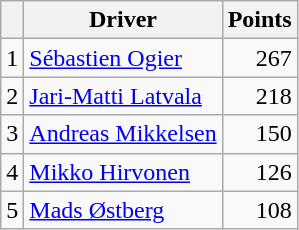<table class="wikitable">
<tr>
<th></th>
<th>Driver</th>
<th>Points</th>
</tr>
<tr>
<td>1</td>
<td> <a href='#'>Sébastien Ogier</a></td>
<td align="right">267</td>
</tr>
<tr>
<td>2</td>
<td> <a href='#'>Jari-Matti Latvala</a></td>
<td align="right">218</td>
</tr>
<tr>
<td>3</td>
<td> <a href='#'>Andreas Mikkelsen</a></td>
<td align="right">150</td>
</tr>
<tr>
<td>4</td>
<td> <a href='#'>Mikko Hirvonen</a></td>
<td align="right">126</td>
</tr>
<tr>
<td>5</td>
<td> <a href='#'>Mads Østberg</a></td>
<td align="right">108</td>
</tr>
</table>
